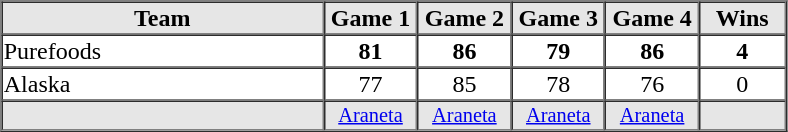<table border=1 cellspacing=0 width=525 align=center>
<tr style="text-align:center; background-color:#e6e6e6;">
<th align=center width=30%>Team</th>
<th width=8%>Game 1</th>
<th width=8%>Game 2</th>
<th width=8%>Game 3</th>
<th width=8%>Game 4</th>
<th width=8%>Wins</th>
</tr>
<tr style="text-align:center;">
<td align=left>Purefoods</td>
<td><strong>81</strong></td>
<td><strong>86</strong></td>
<td><strong>79</strong></td>
<td><strong>86</strong></td>
<td><strong>4</strong></td>
</tr>
<tr style="text-align:center;">
<td align=left>Alaska</td>
<td>77</td>
<td>85</td>
<td>78</td>
<td>76</td>
<td>0</td>
</tr>
<tr style="text-align:center; font-size: 85%; background-color:#e6e6e6;">
<td align=left></td>
<td><a href='#'>Araneta</a></td>
<td><a href='#'>Araneta</a></td>
<td><a href='#'>Araneta</a></td>
<td><a href='#'>Araneta</a></td>
<td></td>
</tr>
</table>
